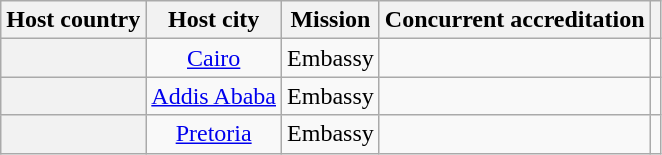<table class="wikitable plainrowheaders" style="text-align:center;">
<tr>
<th scope="col">Host country</th>
<th scope="col">Host city</th>
<th scope="col">Mission</th>
<th scope="col">Concurrent accreditation</th>
<th scope="col"></th>
</tr>
<tr>
<th scope="row"></th>
<td><a href='#'>Cairo</a></td>
<td>Embassy</td>
<td></td>
<td></td>
</tr>
<tr>
<th scope="row"></th>
<td><a href='#'>Addis Ababa</a></td>
<td>Embassy</td>
<td></td>
<td></td>
</tr>
<tr>
<th scope="row"></th>
<td><a href='#'>Pretoria</a></td>
<td>Embassy</td>
<td></td>
<td></td>
</tr>
</table>
